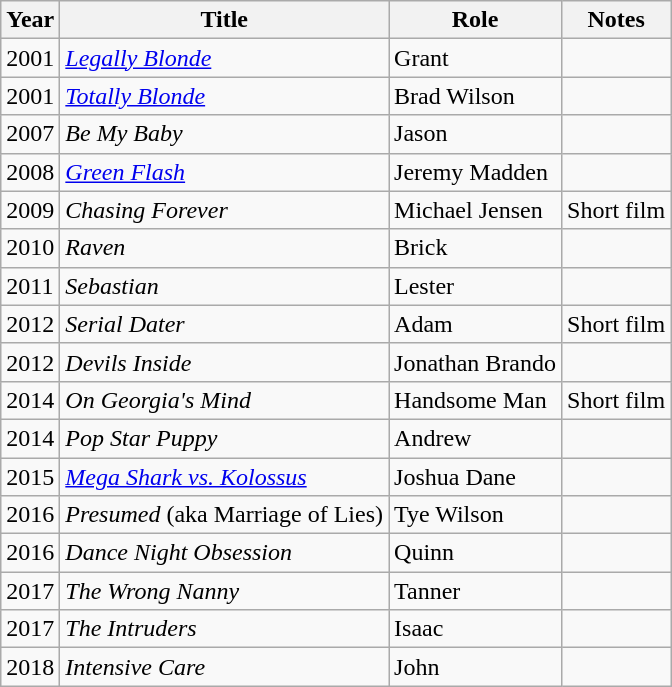<table class="wikitable">
<tr>
<th>Year</th>
<th>Title</th>
<th>Role</th>
<th>Notes</th>
</tr>
<tr>
<td>2001</td>
<td><em><a href='#'>Legally Blonde</a></em></td>
<td>Grant</td>
<td></td>
</tr>
<tr>
<td>2001</td>
<td><em><a href='#'>Totally Blonde</a></em></td>
<td>Brad Wilson</td>
<td></td>
</tr>
<tr>
<td>2007</td>
<td><em>Be My Baby</em></td>
<td>Jason</td>
<td></td>
</tr>
<tr>
<td>2008</td>
<td><em><a href='#'>Green Flash</a></em></td>
<td>Jeremy Madden</td>
<td></td>
</tr>
<tr>
<td>2009</td>
<td><em>Chasing Forever</em></td>
<td>Michael Jensen</td>
<td>Short film</td>
</tr>
<tr>
<td>2010</td>
<td><em>Raven</em></td>
<td>Brick</td>
<td></td>
</tr>
<tr>
<td>2011</td>
<td><em>Sebastian</em></td>
<td>Lester</td>
<td></td>
</tr>
<tr>
<td>2012</td>
<td><em>Serial Dater</em></td>
<td>Adam</td>
<td>Short film</td>
</tr>
<tr>
<td>2012</td>
<td><em>Devils Inside</em></td>
<td>Jonathan Brando</td>
<td></td>
</tr>
<tr>
<td>2014</td>
<td><em>On Georgia's Mind</em></td>
<td>Handsome Man</td>
<td>Short film</td>
</tr>
<tr>
<td>2014</td>
<td><em>Pop Star Puppy</em></td>
<td>Andrew</td>
<td></td>
</tr>
<tr>
<td>2015</td>
<td><em><a href='#'>Mega Shark vs. Kolossus</a></em></td>
<td>Joshua Dane</td>
<td></td>
</tr>
<tr>
<td>2016</td>
<td><em>Presumed</em> (aka Marriage of Lies)</td>
<td>Tye Wilson</td>
<td></td>
</tr>
<tr>
<td>2016</td>
<td><em>Dance Night Obsession</em></td>
<td>Quinn</td>
<td></td>
</tr>
<tr>
<td>2017</td>
<td><em>The Wrong Nanny</em></td>
<td>Tanner</td>
<td></td>
</tr>
<tr>
<td>2017</td>
<td><em>The Intruders</em></td>
<td>Isaac</td>
<td></td>
</tr>
<tr>
<td>2018</td>
<td><em>Intensive Care</em></td>
<td>John</td>
<td></td>
</tr>
</table>
